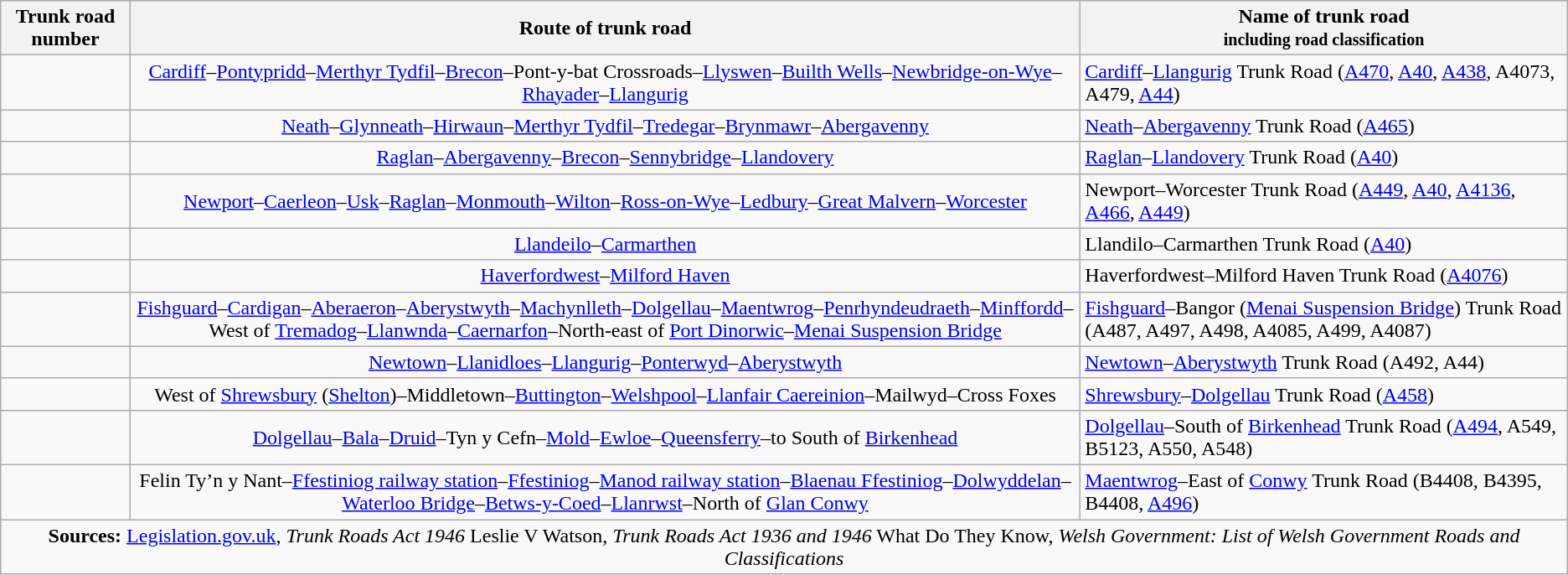<table class="wikitable">
<tr>
<th>Trunk road number</th>
<th>Route of trunk road</th>
<th>Name of trunk road<small><br>including road classification</small></th>
</tr>
<tr>
<td></td>
<td style="text-align:center;"><a href='#'>Cardiff</a>–<a href='#'>Pontypridd</a>–<a href='#'>Merthyr Tydfil</a>–<a href='#'>Brecon</a>–Pont-y-bat Crossroads–<a href='#'>Llyswen</a>–<a href='#'>Builth Wells</a>–<a href='#'>Newbridge-on-Wye</a>–<a href='#'>Rhayader</a>–<a href='#'>Llangurig</a></td>
<td><a href='#'>Cardiff</a>–<a href='#'>Llangurig</a> Trunk Road (<a href='#'>A470</a>, <a href='#'>A40</a>, <a href='#'>A438</a>, A4073, A479, <a href='#'>A44</a>)</td>
</tr>
<tr>
<td></td>
<td style="text-align:center;"><a href='#'>Neath</a>–<a href='#'>Glynneath</a>–<a href='#'>Hirwaun</a>–<a href='#'>Merthyr Tydfil</a>–<a href='#'>Tredegar</a>–<a href='#'>Brynmawr</a>–<a href='#'>Abergavenny</a></td>
<td><a href='#'>Neath</a>–<a href='#'>Abergavenny</a> Trunk Road (<a href='#'>A465</a>)</td>
</tr>
<tr>
<td></td>
<td style="text-align:center;"><a href='#'>Raglan</a>–<a href='#'>Abergavenny</a>–<a href='#'>Brecon</a>–<a href='#'>Sennybridge</a>–<a href='#'>Llandovery</a></td>
<td><a href='#'>Raglan</a>–<a href='#'>Llandovery</a> Trunk Road (<a href='#'>A40</a>)</td>
</tr>
<tr>
<td></td>
<td style="text-align:center;"><a href='#'>Newport</a>–<a href='#'>Caerleon</a>–<a href='#'>Usk</a>–<a href='#'>Raglan</a>–<a href='#'>Monmouth</a>–<a href='#'>Wilton</a>–<a href='#'>Ross-on-Wye</a>–<a href='#'>Ledbury</a>–<a href='#'>Great Malvern</a>–<a href='#'>Worcester</a></td>
<td>Newport–Worcester Trunk Road (<a href='#'>A449</a>, <a href='#'>A40</a>, <a href='#'>A4136</a>, <a href='#'>A466</a>, <a href='#'>A449</a>)</td>
</tr>
<tr>
<td></td>
<td style="text-align:center;"><a href='#'>Llandeilo</a>–<a href='#'>Carmarthen</a></td>
<td>Llandilo–Carmarthen Trunk Road (<a href='#'>A40</a>)</td>
</tr>
<tr>
<td></td>
<td style="text-align:center;"><a href='#'>Haverfordwest</a>–<a href='#'>Milford Haven</a></td>
<td>Haverfordwest–Milford Haven Trunk Road (<a href='#'>A4076</a>)</td>
</tr>
<tr>
<td></td>
<td style="text-align:center;"><a href='#'>Fishguard</a>–<a href='#'>Cardigan</a>–<a href='#'>Aberaeron</a>–<a href='#'>Aberystwyth</a>–<a href='#'>Machynlleth</a>–<a href='#'>Dolgellau</a>–<a href='#'>Maentwrog</a>–<a href='#'>Penrhyndeudraeth</a>–<a href='#'>Minffordd</a>–West of <a href='#'>Tremadog</a>–<a href='#'>Llanwnda</a>–<a href='#'>Caernarfon</a>–North-east of <a href='#'>Port Dinorwic</a>–<a href='#'>Menai Suspension Bridge</a></td>
<td><a href='#'>Fishguard</a>–Bangor (<a href='#'>Menai Suspension Bridge</a>)  Trunk Road (A487, A497, A498, A4085, A499, A4087)</td>
</tr>
<tr>
<td></td>
<td style="text-align:center;"><a href='#'>Newtown</a>–<a href='#'>Llanidloes</a>–<a href='#'>Llangurig</a>–<a href='#'>Ponterwyd</a>–<a href='#'>Aberystwyth</a></td>
<td><a href='#'>Newtown</a>–<a href='#'>Aberystwyth</a> Trunk Road (A492, A44)</td>
</tr>
<tr>
<td></td>
<td style="text-align:center;">West of <a href='#'>Shrewsbury</a> (<a href='#'>Shelton</a>)–Middletown–<a href='#'>Buttington</a>–<a href='#'>Welshpool</a>–<a href='#'>Llanfair Caereinion</a>–Mailwyd–Cross Foxes</td>
<td><a href='#'>Shrewsbury</a>–<a href='#'>Dolgellau</a> Trunk Road (<a href='#'>A458</a>)</td>
</tr>
<tr>
<td></td>
<td style="text-align:center;"><a href='#'>Dolgellau</a>–<a href='#'>Bala</a>–<a href='#'>Druid</a>–Tyn y Cefn–<a href='#'>Mold</a>–<a href='#'>Ewloe</a>–<a href='#'>Queensferry</a>–to South of <a href='#'>Birkenhead</a></td>
<td><a href='#'>Dolgellau</a>–South of <a href='#'>Birkenhead</a> Trunk Road (<a href='#'>A494</a>, A549, B5123, A550, A548)</td>
</tr>
<tr>
<td></td>
<td style="text-align:center;">Felin Ty’n y Nant–<a href='#'>Ffestiniog railway station</a>–<a href='#'>Ffestiniog</a>–<a href='#'>Manod railway station</a>–<a href='#'>Blaenau Ffestiniog</a>–<a href='#'>Dolwyddelan</a>–<a href='#'>Waterloo Bridge</a>–<a href='#'>Betws-y-Coed</a>–<a href='#'>Llanrwst</a>–North of <a href='#'>Glan Conwy</a></td>
<td><a href='#'>Maentwrog</a>–East of <a href='#'>Conwy</a> Trunk Road (B4408, B4395, B4408, <a href='#'>A496</a>)</td>
</tr>
<tr align='center'>
<td colspan=3><strong>Sources:</strong> <a href='#'>Legislation.gov.uk</a>, <em>Trunk Roads Act 1946</em> Leslie V Watson, <em>Trunk Roads Act 1936 and 1946</em> What Do They Know, <em>Welsh Government: List of Welsh Government Roads and Classifications</em></td>
</tr>
</table>
